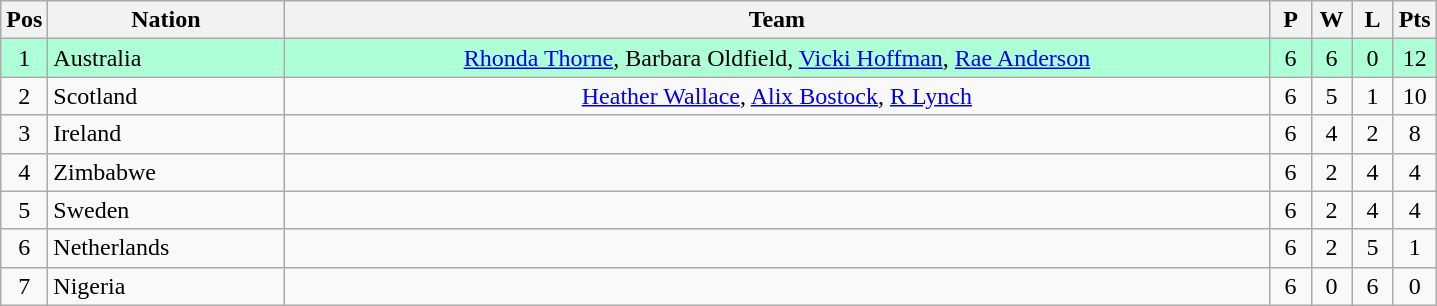<table class="wikitable" style="font-size: 100%">
<tr>
<th width=20>Pos</th>
<th width=150>Nation</th>
<th width=650>Team</th>
<th width=20>P</th>
<th width=20>W</th>
<th width=20>L</th>
<th width=20>Pts</th>
</tr>
<tr align=center style="background: #ADFFD6;">
<td>1</td>
<td align="left"> Australia</td>
<td><a href='#'>Rhonda Thorne</a>, Barbara Oldfield, <a href='#'>Vicki Hoffman</a>, <a href='#'>Rae Anderson</a></td>
<td>6</td>
<td>6</td>
<td>0</td>
<td>12</td>
</tr>
<tr align=center>
<td>2</td>
<td align="left"> Scotland</td>
<td><a href='#'>Heather Wallace</a>, <a href='#'>Alix Bostock</a>, <a href='#'>R Lynch</a></td>
<td>6</td>
<td>5</td>
<td>1</td>
<td>10</td>
</tr>
<tr align=center>
<td>3</td>
<td align="left"> Ireland</td>
<td></td>
<td>6</td>
<td>4</td>
<td>2</td>
<td>8</td>
</tr>
<tr align=center>
<td>4</td>
<td align="left"> Zimbabwe</td>
<td></td>
<td>6</td>
<td>2</td>
<td>4</td>
<td>4</td>
</tr>
<tr align=center>
<td>5</td>
<td align="left"> Sweden</td>
<td></td>
<td>6</td>
<td>2</td>
<td>4</td>
<td>4</td>
</tr>
<tr align=center>
<td>6</td>
<td align="left"> Netherlands</td>
<td></td>
<td>6</td>
<td>2</td>
<td>5</td>
<td>1</td>
</tr>
<tr align=center>
<td>7</td>
<td align="left"> Nigeria</td>
<td></td>
<td>6</td>
<td>0</td>
<td>6</td>
<td>0</td>
</tr>
</table>
